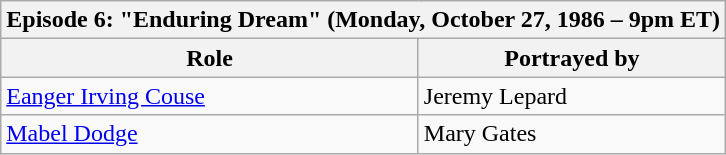<table class="wikitable">
<tr>
<th colspan="2">Episode 6: "Enduring Dream" (Monday, October 27, 1986 – 9pm ET)</th>
</tr>
<tr>
<th>Role</th>
<th>Portrayed by</th>
</tr>
<tr>
<td><a href='#'>Eanger Irving Couse</a></td>
<td>Jeremy Lepard</td>
</tr>
<tr>
<td><a href='#'>Mabel Dodge</a></td>
<td>Mary Gates</td>
</tr>
</table>
